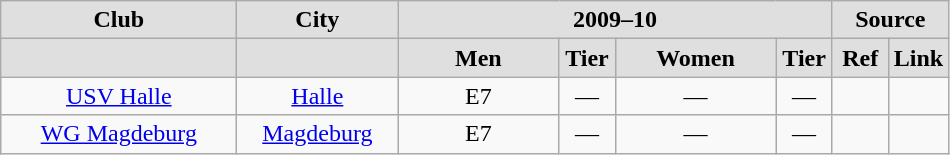<table class="wikitable">
<tr align="center"  bgcolor="#dfdfdf">
<td width="150"><strong>Club</strong></td>
<td width="100"><strong>City</strong></td>
<td width="200" colspan=4><strong>2009–10</strong></td>
<td colspan=2><strong>Source</strong></td>
</tr>
<tr align="center" bgcolor="#dfdfdf">
<td></td>
<td></td>
<td width="100"><strong>Men</strong></td>
<td width="30"><strong>Tier</strong></td>
<td width="100"><strong>Women</strong></td>
<td width="30"><strong>Tier</strong></td>
<td width="30"><strong>Ref</strong></td>
<td width="30"><strong>Link</strong></td>
</tr>
<tr align="center">
<td><a href='#'>USV Halle</a></td>
<td><a href='#'>Halle</a></td>
<td>E7</td>
<td>—</td>
<td>—</td>
<td>—</td>
<td></td>
<td></td>
</tr>
<tr align="center">
<td><a href='#'>WG Magdeburg</a></td>
<td><a href='#'>Magdeburg</a></td>
<td>E7</td>
<td>—</td>
<td>—</td>
<td>—</td>
<td></td>
<td></td>
</tr>
</table>
